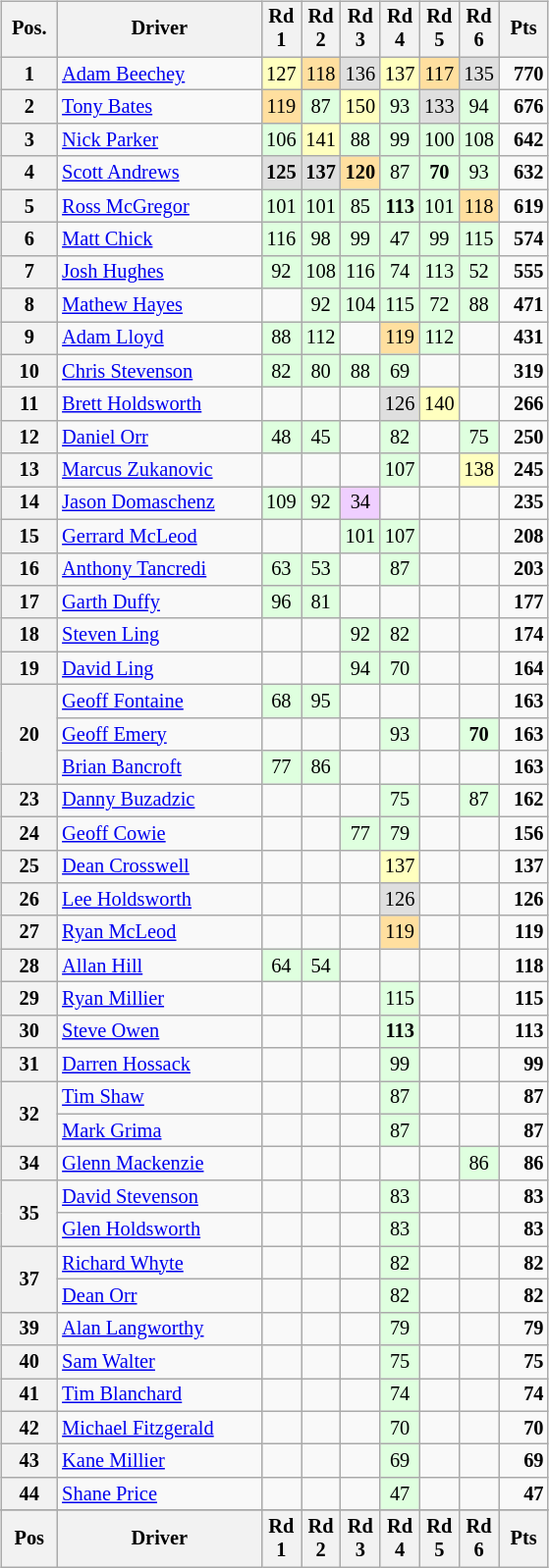<table>
<tr>
<td><br><table class="wikitable" style="font-size: 85%">
<tr>
<th valign="middle">Pos.</th>
<th valign="middle">Driver</th>
<th width="2%">Rd 1</th>
<th width="2%">Rd 2</th>
<th width="2%">Rd 3</th>
<th width="2%">Rd 4</th>
<th width="2%">Rd 5</th>
<th width="2%">Rd 6</th>
<th valign="middle">Pts</th>
</tr>
<tr>
<th>1</th>
<td><a href='#'>Adam Beechey</a></td>
<td align="center" style="background:#ffffbf;">127</td>
<td align="center" style="background:#ffdf9f;">118</td>
<td align="center" style="background:#dfdfdf;">136</td>
<td align="center" style="background:#ffffbf;">137</td>
<td align="center" style="background:#ffdf9f;">117</td>
<td align="center" style="background:#dfdfdf;">135</td>
<td align="right"><strong>770</strong></td>
</tr>
<tr>
<th>2</th>
<td><a href='#'>Tony Bates</a></td>
<td align="center" style="background:#ffdf9f;">119</td>
<td align="center" style="background:#dfffdf;">87</td>
<td align="center" style="background:#ffffbf;">150</td>
<td align="center" style="background:#dfffdf;">93</td>
<td align="center" style="background:#dfdfdf;">133</td>
<td align="center" style="background:#dfffdf;">94</td>
<td align="right"><strong>676</strong></td>
</tr>
<tr>
<th>3</th>
<td><a href='#'>Nick Parker</a></td>
<td align="center" style="background:#dfffdf;">106</td>
<td align="center" style="background:#ffffbf;">141</td>
<td align="center" style="background:#dfffdf;">88</td>
<td align="center" style="background:#dfffdf;">99</td>
<td align="center" style="background:#dfffdf;">100</td>
<td align="center" style="background:#dfffdf;">108</td>
<td align="right"><strong>642</strong></td>
</tr>
<tr>
<th>4</th>
<td><a href='#'>Scott Andrews</a></td>
<td align="center" style="background:#dfdfdf;"><strong>125</strong></td>
<td align="center" style="background:#dfdfdf;"><strong>137</strong></td>
<td align="center" style="background:#ffdf9f;"><strong>120</strong></td>
<td align="center" style="background:#dfffdf;">87</td>
<td align="center" style="background:#dfffdf;"><strong>70</strong></td>
<td align="center" style="background:#dfffdf;">93</td>
<td align="right"><strong>632</strong></td>
</tr>
<tr>
<th>5</th>
<td><a href='#'>Ross McGregor</a></td>
<td align="center" style="background:#dfffdf;">101</td>
<td align="center" style="background:#dfffdf;">101</td>
<td align="center" style="background:#dfffdf;">85</td>
<td align="center" style="background:#dfffdf;"><strong>113</strong></td>
<td align="center" style="background:#dfffdf;">101</td>
<td align="center" style="background:#ffdf9f;">118</td>
<td align="right"><strong>619</strong></td>
</tr>
<tr>
<th>6</th>
<td><a href='#'>Matt Chick</a></td>
<td align="center" style="background:#dfffdf;">116</td>
<td align="center" style="background:#dfffdf;">98</td>
<td align="center" style="background:#dfffdf;">99</td>
<td align="center" style="background:#dfffdf;">47</td>
<td align="center" style="background:#dfffdf;">99</td>
<td align="center" style="background:#dfffdf;">115</td>
<td align="right"><strong>574</strong></td>
</tr>
<tr>
<th>7</th>
<td><a href='#'>Josh Hughes</a></td>
<td align="center" style="background:#dfffdf;">92</td>
<td align="center" style="background:#dfffdf;">108</td>
<td align="center" style="background:#dfffdf;">116</td>
<td align="center" style="background:#dfffdf;">74</td>
<td align="center" style="background:#dfffdf;">113</td>
<td align="center" style="background:#dfffdf;">52</td>
<td align="right"><strong>555</strong></td>
</tr>
<tr>
<th>8</th>
<td><a href='#'>Mathew Hayes</a></td>
<td align="center"></td>
<td align="center" style="background:#dfffdf;">92</td>
<td align="center" style="background:#dfffdf;">104</td>
<td align="center" style="background:#dfffdf;">115</td>
<td align="center" style="background:#dfffdf;">72</td>
<td align="center" style="background:#dfffdf;">88</td>
<td align="right"><strong>471</strong></td>
</tr>
<tr>
<th>9</th>
<td><a href='#'>Adam Lloyd</a></td>
<td align="center" style="background:#dfffdf;">88</td>
<td align="center" style="background:#dfffdf;">112</td>
<td align="center"></td>
<td align="center" style="background:#ffdf9f;">119</td>
<td align="center" style="background:#dfffdf;">112</td>
<td align="center"></td>
<td align="right"><strong>431</strong></td>
</tr>
<tr>
<th>10</th>
<td><a href='#'>Chris Stevenson</a></td>
<td align="center" style="background:#dfffdf;">82</td>
<td align="center" style="background:#dfffdf;">80</td>
<td align="center" style="background:#dfffdf;">88</td>
<td align="center" style="background:#dfffdf;">69</td>
<td align="center"></td>
<td align="center"></td>
<td align="right"><strong>319</strong></td>
</tr>
<tr>
<th>11</th>
<td><a href='#'>Brett Holdsworth</a></td>
<td align="center"></td>
<td align="center"></td>
<td align="center"></td>
<td align="center" style="background:#dfdfdf;">126</td>
<td align="center" style="background:#ffffbf;">140</td>
<td align="center"></td>
<td align="right"><strong>266</strong></td>
</tr>
<tr>
<th>12</th>
<td><a href='#'>Daniel Orr</a></td>
<td align="center" style="background:#dfffdf;">48</td>
<td align="center" style="background:#dfffdf;">45</td>
<td align="center"></td>
<td align="center" style="background:#dfffdf;">82</td>
<td align="center"></td>
<td align="center" style="background:#dfffdf;">75</td>
<td align="right"><strong>250</strong></td>
</tr>
<tr>
<th>13</th>
<td><a href='#'>Marcus Zukanovic</a></td>
<td align="center"></td>
<td align="center"></td>
<td align="center"></td>
<td align="center" style="background:#dfffdf;">107</td>
<td align="center"></td>
<td align="center" style="background:#ffffbf;">138</td>
<td align="right"><strong>245</strong></td>
</tr>
<tr>
<th>14</th>
<td><a href='#'>Jason Domaschenz</a></td>
<td align="center" style="background:#dfffdf;">109</td>
<td align="center" style="background:#dfffdf;">92</td>
<td align="center" style="background:#efcfff;">34</td>
<td align="center"></td>
<td align="center"></td>
<td align="center"></td>
<td align="right"><strong>235</strong></td>
</tr>
<tr>
<th>15</th>
<td><a href='#'>Gerrard McLeod</a></td>
<td align="center"></td>
<td align="center"></td>
<td align="center" style="background:#dfffdf;">101</td>
<td align="center" style="background:#dfffdf;">107</td>
<td align="center"></td>
<td align="center"></td>
<td align="right"><strong>208</strong></td>
</tr>
<tr>
<th>16</th>
<td><a href='#'>Anthony Tancredi</a></td>
<td align="center" style="background:#dfffdf;">63</td>
<td align="center" style="background:#dfffdf;">53</td>
<td align="center"></td>
<td align="center" style="background:#dfffdf;">87</td>
<td align="center"></td>
<td align="center"></td>
<td align="right"><strong>203</strong></td>
</tr>
<tr>
<th>17</th>
<td><a href='#'>Garth Duffy</a></td>
<td align="center" style="background:#dfffdf;">96</td>
<td align="center" style="background:#dfffdf;">81</td>
<td align="center"></td>
<td align="center"></td>
<td align="center"></td>
<td align="center"></td>
<td align="right"><strong>177</strong></td>
</tr>
<tr>
<th>18</th>
<td><a href='#'>Steven Ling</a></td>
<td align="center"></td>
<td align="center"></td>
<td align="center" style="background:#dfffdf;">92</td>
<td align="center" style="background:#dfffdf;">82</td>
<td align="center"></td>
<td align="center"></td>
<td align="right"><strong>174</strong></td>
</tr>
<tr>
<th>19</th>
<td><a href='#'>David Ling</a></td>
<td align="center"></td>
<td align="center"></td>
<td align="center" style="background:#dfffdf;">94</td>
<td align="center" style="background:#dfffdf;">70</td>
<td align="center"></td>
<td align="center"></td>
<td align="right"><strong>164</strong></td>
</tr>
<tr>
<th rowspan="3">20</th>
<td><a href='#'>Geoff Fontaine</a></td>
<td align="center" style="background:#dfffdf;">68</td>
<td align="center" style="background:#dfffdf;">95</td>
<td align="center"></td>
<td align="center"></td>
<td align="center"></td>
<td align="center"></td>
<td align="right"><strong>163</strong></td>
</tr>
<tr>
<td><a href='#'>Geoff Emery</a></td>
<td align="center"></td>
<td align="center"></td>
<td align="center"></td>
<td align="center" style="background:#dfffdf;">93</td>
<td align="center"></td>
<td align="center" style="background:#dfffdf;"><strong>70</strong></td>
<td align="right"><strong>163</strong></td>
</tr>
<tr>
<td><a href='#'>Brian Bancroft</a></td>
<td align="center" style="background:#dfffdf;">77</td>
<td align="center" style="background:#dfffdf;">86</td>
<td align="center"></td>
<td align="center"></td>
<td align="center"></td>
<td align="center"></td>
<td align="right"><strong>163</strong></td>
</tr>
<tr>
<th>23</th>
<td><a href='#'>Danny Buzadzic</a></td>
<td align="center"></td>
<td align="center"></td>
<td align="center"></td>
<td align="center" style="background:#dfffdf;">75</td>
<td align="center"></td>
<td align="center" style="background:#dfffdf;">87</td>
<td align="right"><strong>162</strong></td>
</tr>
<tr>
<th>24</th>
<td><a href='#'>Geoff Cowie</a></td>
<td align="center"></td>
<td align="center"></td>
<td align="center" style="background:#dfffdf;">77</td>
<td align="center" style="background:#dfffdf;">79</td>
<td align="center"></td>
<td align="center"></td>
<td align="right"><strong>156</strong></td>
</tr>
<tr>
<th>25</th>
<td><a href='#'>Dean Crosswell</a></td>
<td align="center"></td>
<td align="center"></td>
<td align="center"></td>
<td align="center" style="background:#ffffbf;">137</td>
<td align="center"></td>
<td align="center"></td>
<td align="right"><strong>137</strong></td>
</tr>
<tr>
<th>26</th>
<td><a href='#'>Lee Holdsworth</a></td>
<td align="center"></td>
<td align="center"></td>
<td align="center"></td>
<td align="center" style="background:#dfdfdf;">126</td>
<td align="center"></td>
<td align="center"></td>
<td align="right"><strong>126</strong></td>
</tr>
<tr>
<th>27</th>
<td><a href='#'>Ryan McLeod</a></td>
<td align="center"></td>
<td align="center"></td>
<td align="center"></td>
<td align="center" style="background:#ffdf9f;">119</td>
<td align="center"></td>
<td align="center"></td>
<td align="right"><strong>119</strong></td>
</tr>
<tr>
<th>28</th>
<td><a href='#'>Allan Hill</a></td>
<td align="center" style="background:#dfffdf;">64</td>
<td align="center" style="background:#dfffdf;">54</td>
<td align="center"></td>
<td align="center"></td>
<td align="center"></td>
<td align="center"></td>
<td align="right"><strong>118</strong></td>
</tr>
<tr>
<th>29</th>
<td><a href='#'>Ryan Millier</a></td>
<td align="center"></td>
<td align="center"></td>
<td align="center"></td>
<td align="center" style="background:#dfffdf;">115</td>
<td align="center"></td>
<td align="center"></td>
<td align="right"><strong>115</strong></td>
</tr>
<tr>
<th>30</th>
<td><a href='#'>Steve Owen</a></td>
<td align="center"></td>
<td align="center"></td>
<td align="center"></td>
<td align="center" style="background:#dfffdf;"><strong>113</strong></td>
<td align="center"></td>
<td align="center"></td>
<td align="right"><strong>113</strong></td>
</tr>
<tr>
<th>31</th>
<td><a href='#'>Darren Hossack</a></td>
<td align="center"></td>
<td align="center"></td>
<td align="center"></td>
<td align="center" style="background:#dfffdf;">99</td>
<td align="center"></td>
<td align="center"></td>
<td align="right"><strong>99</strong></td>
</tr>
<tr>
<th rowspan="2">32</th>
<td><a href='#'>Tim Shaw</a></td>
<td align="center"></td>
<td align="center"></td>
<td align="center"></td>
<td align="center" style="background:#dfffdf;">87</td>
<td align="center"></td>
<td align="center"></td>
<td align="right"><strong>87</strong></td>
</tr>
<tr>
<td><a href='#'>Mark Grima</a></td>
<td align="center"></td>
<td align="center"></td>
<td align="center"></td>
<td align="center" style="background:#dfffdf;">87</td>
<td align="center"></td>
<td align="center"></td>
<td align="right"><strong>87</strong></td>
</tr>
<tr>
<th>34</th>
<td><a href='#'>Glenn Mackenzie</a></td>
<td align="center"></td>
<td align="center"></td>
<td align="center"></td>
<td align="center"></td>
<td align="center"></td>
<td align="center" style="background:#dfffdf;">86</td>
<td align="right"><strong>86</strong></td>
</tr>
<tr>
<th rowspan="2">35</th>
<td><a href='#'>David Stevenson</a></td>
<td align="center"></td>
<td align="center"></td>
<td align="center"></td>
<td align="center" style="background:#dfffdf;">83</td>
<td align="center"></td>
<td align="center"></td>
<td align="right"><strong>83</strong></td>
</tr>
<tr>
<td><a href='#'>Glen Holdsworth</a></td>
<td align="center"></td>
<td align="center"></td>
<td align="center"></td>
<td align="center" style="background:#dfffdf;">83</td>
<td align="center"></td>
<td align="center"></td>
<td align="right"><strong>83</strong></td>
</tr>
<tr>
<th rowspan="2">37</th>
<td><a href='#'>Richard Whyte</a></td>
<td align="center"></td>
<td align="center"></td>
<td align="center"></td>
<td align="center" style="background:#dfffdf;">82</td>
<td align="center"></td>
<td align="center"></td>
<td align="right"><strong>82</strong></td>
</tr>
<tr>
<td><a href='#'>Dean Orr</a></td>
<td align="center"></td>
<td align="center"></td>
<td align="center"></td>
<td align="center" style="background:#dfffdf;">82</td>
<td align="center"></td>
<td align="center"></td>
<td align="right"><strong>82</strong></td>
</tr>
<tr>
<th>39</th>
<td><a href='#'>Alan Langworthy</a></td>
<td align="center"></td>
<td align="center"></td>
<td align="center"></td>
<td align="center" style="background:#dfffdf;">79</td>
<td align="center"></td>
<td align="center"></td>
<td align="right"><strong>79</strong></td>
</tr>
<tr>
<th>40</th>
<td><a href='#'>Sam Walter</a></td>
<td align="center"></td>
<td align="center"></td>
<td align="center"></td>
<td align="center" style="background:#dfffdf;">75</td>
<td align="center"></td>
<td align="center"></td>
<td align="right"><strong>75</strong></td>
</tr>
<tr>
<th>41</th>
<td><a href='#'>Tim Blanchard</a></td>
<td align="center"></td>
<td align="center"></td>
<td align="center"></td>
<td align="center" style="background:#dfffdf;">74</td>
<td align="center"></td>
<td align="center"></td>
<td align="right"><strong>74</strong></td>
</tr>
<tr>
<th>42</th>
<td><a href='#'>Michael Fitzgerald</a></td>
<td align="center"></td>
<td align="center"></td>
<td align="center"></td>
<td align="center" style="background:#dfffdf;">70</td>
<td align="center"></td>
<td align="center"></td>
<td align="right"><strong>70</strong></td>
</tr>
<tr>
<th>43</th>
<td><a href='#'>Kane Millier</a></td>
<td align="center"></td>
<td align="center"></td>
<td align="center"></td>
<td align="center" style="background:#dfffdf;">69</td>
<td align="center"></td>
<td align="center"></td>
<td align="right"><strong>69</strong></td>
</tr>
<tr>
<th>44</th>
<td><a href='#'>Shane Price</a></td>
<td align="center"></td>
<td align="center"></td>
<td align="center"></td>
<td align="center" style="background:#dfffdf;">47</td>
<td align="center"></td>
<td align="center"></td>
<td align="right"><strong>47</strong></td>
</tr>
<tr>
</tr>
<tr style="background: #f9f9f9" valign="top">
<th valign="middle">Pos</th>
<th valign="middle">Driver</th>
<th width="2%">Rd 1</th>
<th width="2%">Rd 2</th>
<th width="2%">Rd 3</th>
<th width="2%">Rd 4</th>
<th width="2%">Rd 5</th>
<th width="2%">Rd 6</th>
<th valign="middle">Pts</th>
</tr>
</table>
</td>
<td valign="top"><br></td>
</tr>
</table>
